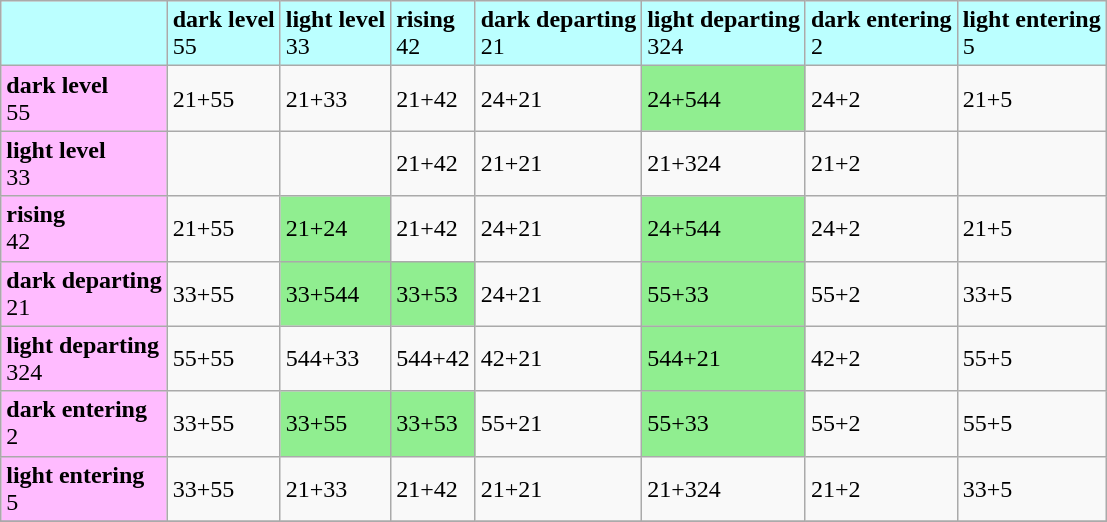<table class=wikitable>
<tr>
<td bgcolor="#BBFFFF"></td>
<td bgcolor="#BBFFFF"><strong>dark level</strong><br>55</td>
<td bgcolor="#BBFFFF"><strong>light level</strong><br>33</td>
<td bgcolor="#BBFFFF"><strong>rising</strong><br>42</td>
<td bgcolor="#BBFFFF"><strong>dark departing</strong><br>21</td>
<td bgcolor="#BBFFFF"><strong>light departing</strong><br>324</td>
<td bgcolor="#BBFFFF"><strong>dark entering</strong><br>2</td>
<td bgcolor="#BBFFFF"><strong>light entering</strong><br>5</td>
</tr>
<tr>
<td bgcolor="#FFBBFF"><strong>dark level</strong><br>55</td>
<td>21+55</td>
<td>21+33</td>
<td>21+42</td>
<td>24+21</td>
<td style="background:lightgreen">24+544</td>
<td>24+2</td>
<td>21+5</td>
</tr>
<tr>
<td bgcolor="#FFBBFF"><strong>light level</strong><br>33</td>
<td></td>
<td></td>
<td>21+42</td>
<td>21+21</td>
<td>21+324</td>
<td>21+2</td>
<td></td>
</tr>
<tr>
<td bgcolor="#FFBBFF"><strong>rising</strong><br>42</td>
<td>21+55</td>
<td style="background:lightgreen">21+24</td>
<td>21+42</td>
<td>24+21</td>
<td style="background:lightgreen">24+544</td>
<td>24+2</td>
<td>21+5</td>
</tr>
<tr>
<td bgcolor="#FFBBFF"><strong>dark departing</strong><br>21</td>
<td>33+55</td>
<td style="background:lightgreen">33+544</td>
<td style="background:lightgreen">33+53</td>
<td>24+21</td>
<td style="background:lightgreen">55+33</td>
<td>55+2</td>
<td>33+5</td>
</tr>
<tr>
<td bgcolor="#FFBBFF"><strong>light departing</strong><br>324</td>
<td>55+55</td>
<td>544+33</td>
<td>544+42</td>
<td>42+21</td>
<td style="background:lightgreen">544+21</td>
<td>42+2</td>
<td>55+5</td>
</tr>
<tr>
<td bgcolor="#FFBBFF"><strong>dark entering</strong><br>2</td>
<td>33+55</td>
<td style="background:lightgreen">33+55</td>
<td style="background:lightgreen">33+53</td>
<td>55+21</td>
<td style="background:lightgreen">55+33</td>
<td>55+2</td>
<td>55+5</td>
</tr>
<tr>
<td bgcolor="#FFBBFF"><strong>light entering</strong><br>5</td>
<td>33+55</td>
<td>21+33</td>
<td>21+42</td>
<td>21+21</td>
<td>21+324</td>
<td>21+2</td>
<td>33+5</td>
</tr>
<tr>
</tr>
</table>
